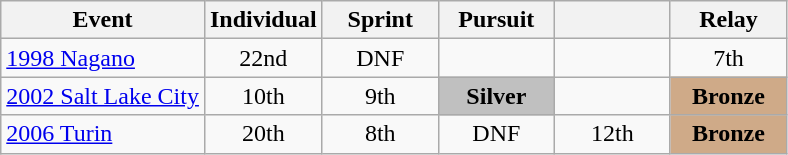<table class="wikitable" style="text-align: center;">
<tr ">
<th>Event</th>
<th style="width:70px;">Individual</th>
<th style="width:70px;">Sprint</th>
<th style="width:70px;">Pursuit</th>
<th style="width:70px;"></th>
<th style="width:70px;">Relay</th>
</tr>
<tr>
<td align=left> <a href='#'>1998 Nagano</a></td>
<td>22nd</td>
<td>DNF</td>
<td></td>
<td></td>
<td>7th</td>
</tr>
<tr>
<td align=left> <a href='#'>2002 Salt Lake City</a></td>
<td>10th</td>
<td>9th</td>
<td style="background:silver;"><strong>Silver</strong></td>
<td></td>
<td style="background:#cfaa88;"><strong>Bronze</strong></td>
</tr>
<tr>
<td align=left> <a href='#'>2006 Turin</a></td>
<td>20th</td>
<td>8th</td>
<td>DNF</td>
<td>12th</td>
<td style="background:#cfaa88;"><strong>Bronze</strong></td>
</tr>
</table>
